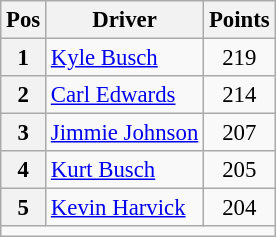<table class="sortable wikitable " style="font-size: 95%;">
<tr>
<th>Pos</th>
<th>Driver</th>
<th>Points</th>
</tr>
<tr>
<th scope="row">1</th>
<td><a href='#'>Kyle Busch</a></td>
<td style="text-align:center;">219</td>
</tr>
<tr>
<th scope="row">2</th>
<td><a href='#'>Carl Edwards</a></td>
<td style="text-align:center;">214</td>
</tr>
<tr>
<th scope="row">3</th>
<td><a href='#'>Jimmie Johnson</a></td>
<td style="text-align:center;">207</td>
</tr>
<tr>
<th scope="row">4</th>
<td><a href='#'>Kurt Busch</a></td>
<td style="text-align:center;">205</td>
</tr>
<tr>
<th scope="row">5</th>
<td><a href='#'>Kevin Harvick</a></td>
<td style="text-align:center;">204</td>
</tr>
<tr class="sortbottom">
<td colspan="9"></td>
</tr>
</table>
